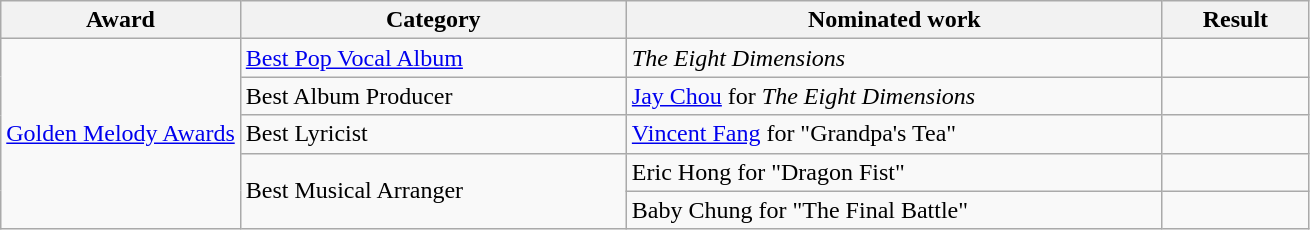<table class="wikitable">
<tr>
<th>Award</th>
<th width="250">Category</th>
<th width="350">Nominated work</th>
<th width="90">Result</th>
</tr>
<tr>
<td rowspan="5"><a href='#'>Golden Melody Awards</a></td>
<td><a href='#'>Best Pop Vocal Album</a></td>
<td><em>The Eight Dimensions</em></td>
<td></td>
</tr>
<tr>
<td>Best Album Producer</td>
<td><a href='#'>Jay Chou</a> for <em>The Eight Dimensions</em></td>
<td></td>
</tr>
<tr>
<td>Best Lyricist</td>
<td><a href='#'>Vincent Fang</a> for "Grandpa's Tea"</td>
<td></td>
</tr>
<tr>
<td rowspan="2">Best Musical Arranger</td>
<td>Eric Hong for "Dragon Fist"</td>
<td></td>
</tr>
<tr>
<td>Baby Chung for "The Final Battle"</td>
<td></td>
</tr>
</table>
